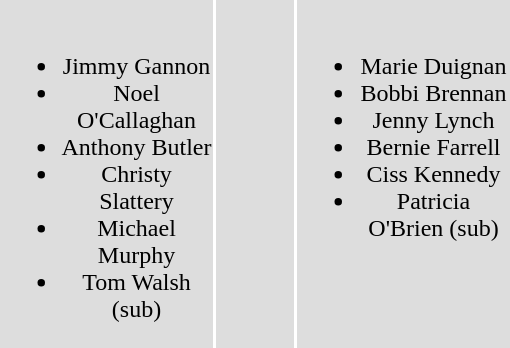<table>
<tr align=center bgcolor="#dddddd">
<td width="140" valign="top"><br><ul><li>Jimmy Gannon</li><li>Noel O'Callaghan</li><li>Anthony Butler</li><li>Christy Slattery</li><li>Michael Murphy</li><li>Tom Walsh (sub)</li></ul></td>
<td width="50"> </td>
<td width="140" valign="top"><br><ul><li>Marie Duignan</li><li>Bobbi Brennan</li><li>Jenny Lynch</li><li>Bernie Farrell</li><li>Ciss Kennedy</li><li>Patricia O'Brien (sub)</li></ul></td>
</tr>
</table>
